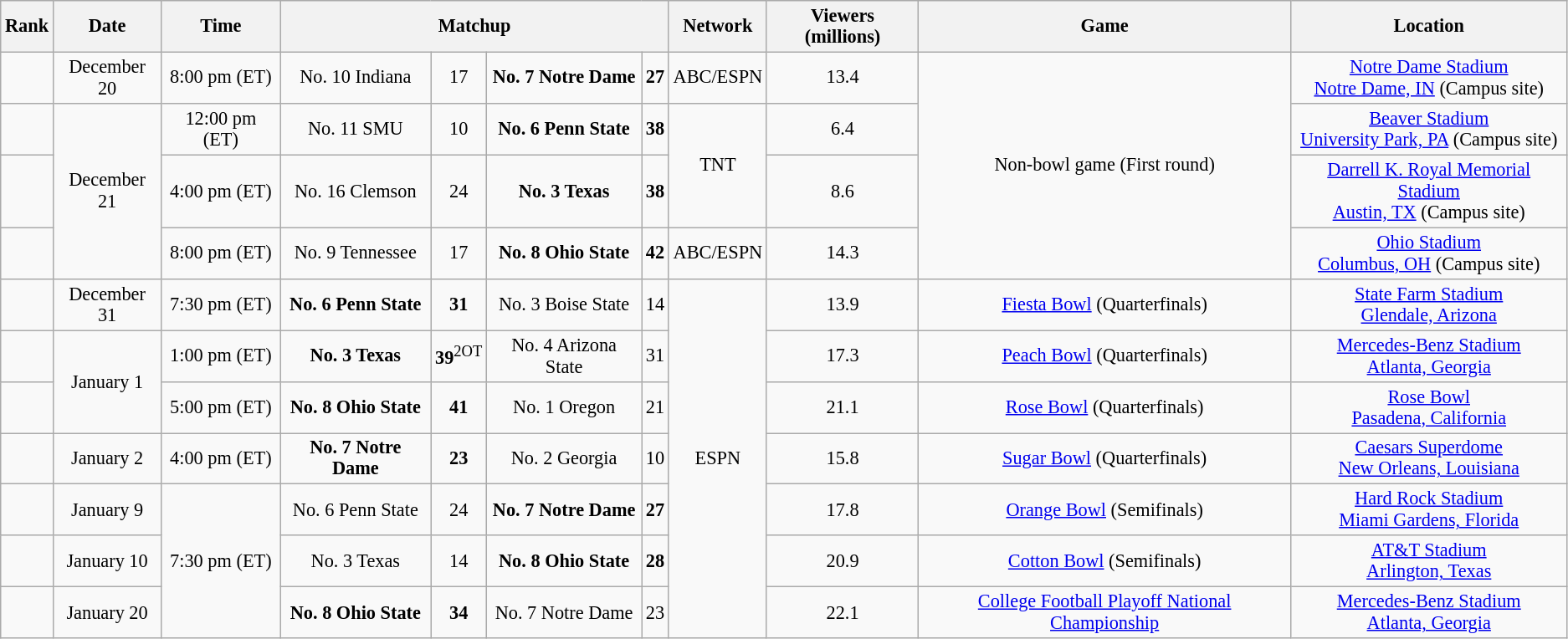<table class="wikitable" style="font-size: 93%; text-align:center;">
<tr>
<th>Rank</th>
<th>Date</th>
<th>Time</th>
<th colspan=4>Matchup</th>
<th>Network</th>
<th>Viewers (millions)</th>
<th>Game</th>
<th>Location</th>
</tr>
<tr>
<td></td>
<td>December 20</td>
<td>8:00 pm (ET)</td>
<td>No. 10 Indiana</td>
<td>17</td>
<td><strong>No. 7 Notre Dame</strong></td>
<td><strong>27</strong></td>
<td>ABC/ESPN</td>
<td>13.4</td>
<td rowspan=4>Non-bowl game (First round)</td>
<td><a href='#'>Notre Dame Stadium</a><br><a href='#'>Notre Dame, IN</a> (Campus site)</td>
</tr>
<tr>
<td></td>
<td rowspan=3>December 21</td>
<td>12:00 pm (ET)</td>
<td>No. 11 SMU</td>
<td>10</td>
<td><strong>No. 6 Penn State</strong></td>
<td><strong>38</strong></td>
<td rowspan=2>TNT</td>
<td>6.4</td>
<td><a href='#'>Beaver Stadium</a><br><a href='#'>University Park, PA</a> (Campus site)</td>
</tr>
<tr>
<td></td>
<td>4:00 pm (ET)</td>
<td>No. 16 Clemson</td>
<td>24</td>
<td><strong>No. 3 Texas</strong></td>
<td><strong>38</strong></td>
<td>8.6</td>
<td><a href='#'>Darrell K. Royal Memorial Stadium</a><br><a href='#'>Austin, TX</a> (Campus site)</td>
</tr>
<tr>
<td></td>
<td>8:00 pm (ET)</td>
<td>No. 9 Tennessee</td>
<td>17</td>
<td><strong>No. 8 Ohio State</strong></td>
<td><strong>42</strong></td>
<td>ABC/ESPN</td>
<td>14.3</td>
<td><a href='#'>Ohio Stadium</a><br><a href='#'>Columbus, OH</a> (Campus site)</td>
</tr>
<tr>
<td></td>
<td>December 31</td>
<td>7:30 pm (ET)</td>
<td><strong>No. 6 Penn State</strong></td>
<td><strong>31</strong></td>
<td>No. 3 Boise State</td>
<td>14</td>
<td rowspan=7>ESPN</td>
<td>13.9</td>
<td><a href='#'>Fiesta Bowl</a> (Quarterfinals)</td>
<td><a href='#'>State Farm Stadium</a><br><a href='#'>Glendale, Arizona</a></td>
</tr>
<tr>
<td></td>
<td rowspan=2>January 1</td>
<td>1:00 pm (ET)</td>
<td><strong>No. 3 Texas</strong></td>
<td><strong>39</strong><sup>2OT</sup></td>
<td>No. 4 Arizona State</td>
<td>31</td>
<td>17.3</td>
<td><a href='#'>Peach Bowl</a> (Quarterfinals)</td>
<td><a href='#'>Mercedes-Benz Stadium</a><br><a href='#'>Atlanta, Georgia</a></td>
</tr>
<tr>
<td></td>
<td>5:00 pm (ET)</td>
<td><strong>No. 8 Ohio State</strong></td>
<td><strong>41</strong></td>
<td>No. 1 Oregon</td>
<td>21</td>
<td>21.1</td>
<td><a href='#'>Rose Bowl</a> (Quarterfinals)</td>
<td><a href='#'>Rose Bowl</a><br><a href='#'>Pasadena, California</a></td>
</tr>
<tr>
<td></td>
<td>January 2</td>
<td>4:00 pm (ET)</td>
<td><strong>No. 7 Notre Dame</strong></td>
<td><strong>23</strong></td>
<td>No. 2 Georgia</td>
<td>10</td>
<td>15.8</td>
<td><a href='#'>Sugar Bowl</a> (Quarterfinals)</td>
<td><a href='#'>Caesars Superdome</a><br><a href='#'>New Orleans, Louisiana</a></td>
</tr>
<tr>
<td></td>
<td>January 9</td>
<td rowspan=3>7:30 pm (ET)</td>
<td>No. 6 Penn State</td>
<td>24</td>
<td><strong>No. 7 Notre Dame</strong></td>
<td><strong>27</strong></td>
<td>17.8</td>
<td><a href='#'>Orange Bowl</a> (Semifinals)</td>
<td><a href='#'>Hard Rock Stadium</a><br><a href='#'>Miami Gardens, Florida</a></td>
</tr>
<tr>
<td></td>
<td>January 10</td>
<td>No. 3 Texas</td>
<td>14</td>
<td><strong>No. 8 Ohio State</strong></td>
<td><strong>28</strong></td>
<td>20.9</td>
<td><a href='#'>Cotton Bowl</a> (Semifinals)</td>
<td><a href='#'>AT&T Stadium</a><br><a href='#'>Arlington, Texas</a></td>
</tr>
<tr>
<td></td>
<td>January 20</td>
<td><strong>No. 8 Ohio State</strong></td>
<td><strong>34</strong></td>
<td>No. 7 Notre Dame</td>
<td>23</td>
<td>22.1</td>
<td><a href='#'>College Football Playoff National Championship</a></td>
<td><a href='#'>Mercedes-Benz Stadium</a><br><a href='#'>Atlanta, Georgia</a></td>
</tr>
</table>
